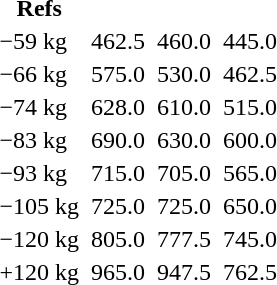<table>
<tr>
<th>Refs</th>
</tr>
<tr>
<td>−59 kg</td>
<td></td>
<td>462.5</td>
<td></td>
<td>460.0</td>
<td></td>
<td>445.0</td>
<td align=center></td>
</tr>
<tr>
<td>−66 kg</td>
<td></td>
<td>575.0</td>
<td></td>
<td>530.0</td>
<td></td>
<td>462.5</td>
<td align=center></td>
</tr>
<tr>
<td>−74 kg</td>
<td></td>
<td>628.0</td>
<td></td>
<td>610.0</td>
<td></td>
<td>515.0</td>
<td align=center></td>
</tr>
<tr>
<td>−83 kg</td>
<td></td>
<td>690.0</td>
<td></td>
<td>630.0</td>
<td></td>
<td>600.0</td>
<td align=center></td>
</tr>
<tr>
<td>−93 kg</td>
<td></td>
<td>715.0</td>
<td></td>
<td>705.0</td>
<td></td>
<td>565.0</td>
<td align=center></td>
</tr>
<tr>
<td>−105 kg</td>
<td></td>
<td>725.0</td>
<td></td>
<td>725.0</td>
<td></td>
<td>650.0</td>
<td align=center></td>
</tr>
<tr>
<td>−120 kg</td>
<td></td>
<td>805.0</td>
<td></td>
<td>777.5</td>
<td></td>
<td>745.0</td>
<td align=center></td>
</tr>
<tr>
<td>+120 kg</td>
<td></td>
<td>965.0</td>
<td></td>
<td>947.5</td>
<td></td>
<td>762.5</td>
<td align=center></td>
</tr>
</table>
